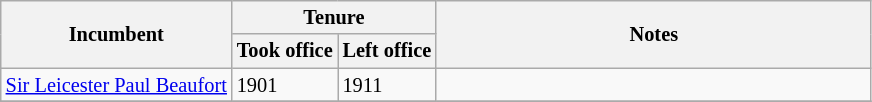<table class="wikitable" style="font-size:85%;text-align:left">
<tr>
<th rowspan="2">Incumbent</th>
<th colspan="2">Tenure</th>
<th rowspan="2" width=50%>Notes</th>
</tr>
<tr>
<th>Took office</th>
<th>Left office</th>
</tr>
<tr>
<td><a href='#'>Sir Leicester Paul Beaufort</a></td>
<td>1901</td>
<td>1911</td>
<td></td>
</tr>
<tr>
</tr>
</table>
